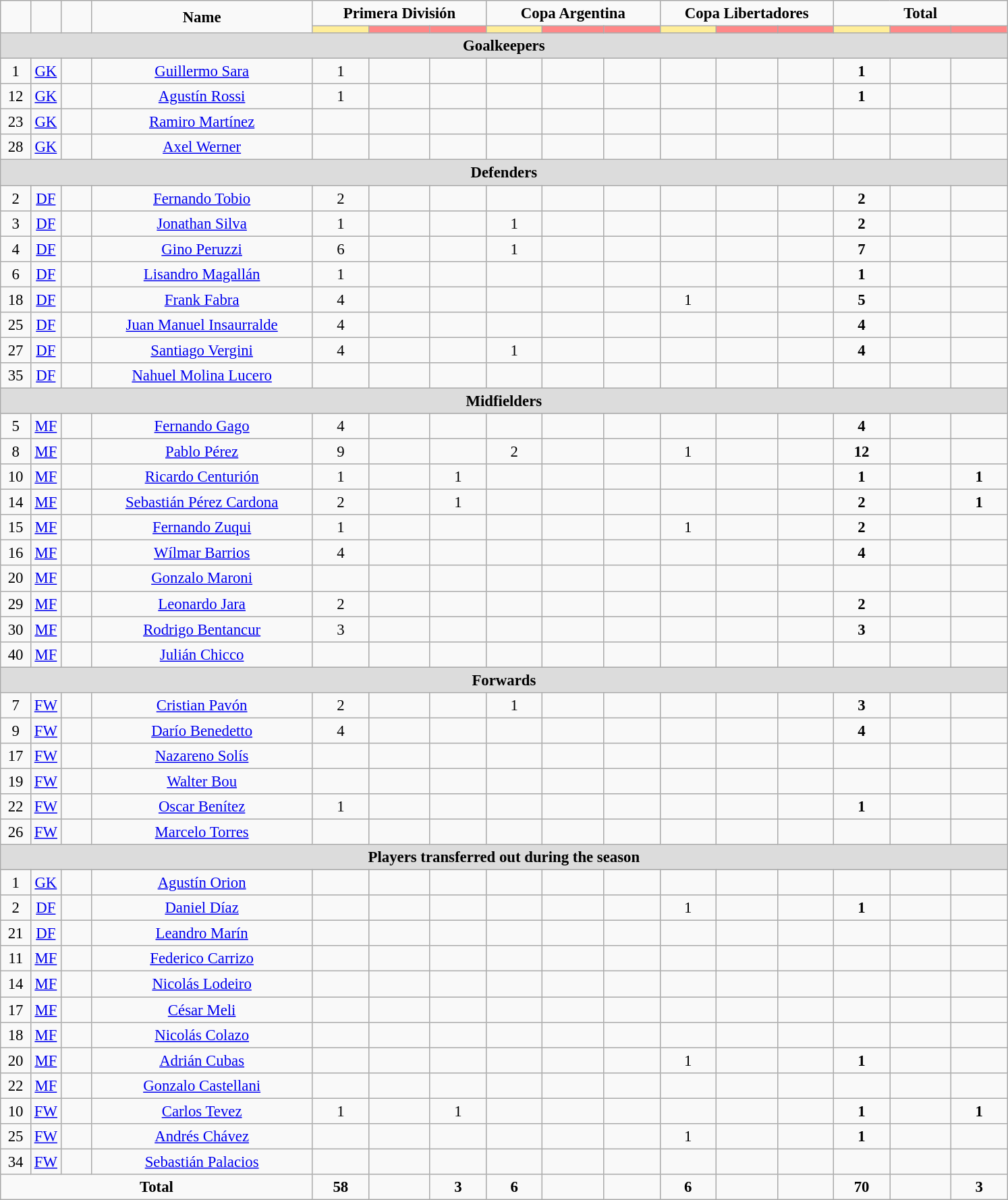<table class="wikitable" style="font-size: 95%; text-align: center;">
<tr>
<td rowspan="2"  style="width:3%; text-align:center;"><strong></strong></td>
<td rowspan="2"  style="width:3%; text-align:center;"><strong></strong></td>
<td rowspan="2"  style="width:3%; text-align:center;"><strong></strong></td>
<td rowspan="2"  style="width:22%; text-align:center;"><strong>Name</strong></td>
<td colspan="3" style="text-align:center;"><strong>Primera División</strong></td>
<td colspan="3" style="text-align:center;"><strong>Copa Argentina</strong></td>
<td colspan="3" style="text-align:center;"><strong>Copa Libertadores</strong></td>
<td colspan="3" style="text-align:center;"><strong>Total</strong></td>
</tr>
<tr>
<th style="width:25px; background:#fe9;"></th>
<th style="width:28px; background:#ff8888;"></th>
<th style="width:25px; background:#ff8888;"></th>
<th style="width:25px; background:#fe9;"></th>
<th style="width:28px; background:#ff8888;"></th>
<th style="width:25px; background:#ff8888;"></th>
<th style="width:25px; background:#fe9;"></th>
<th style="width:28px; background:#ff8888;"></th>
<th style="width:25px; background:#ff8888;"></th>
<th style="width:25px; background:#fe9;"></th>
<th style="width:28px; background:#ff8888;"></th>
<th style="width:25px; background:#ff8888;"></th>
</tr>
<tr>
<th colspan="16" style="background:#dcdcdc; text-align:center">Goalkeepers</th>
</tr>
<tr>
<td>1</td>
<td><a href='#'>GK</a></td>
<td></td>
<td><a href='#'>Guillermo Sara</a></td>
<td>1</td>
<td></td>
<td></td>
<td></td>
<td></td>
<td></td>
<td></td>
<td></td>
<td></td>
<td><strong>1</strong></td>
<td></td>
<td></td>
</tr>
<tr>
<td>12</td>
<td><a href='#'>GK</a></td>
<td></td>
<td><a href='#'>Agustín Rossi</a></td>
<td>1</td>
<td></td>
<td></td>
<td></td>
<td></td>
<td></td>
<td></td>
<td></td>
<td></td>
<td><strong>1</strong></td>
<td></td>
<td></td>
</tr>
<tr>
<td>23</td>
<td><a href='#'>GK</a></td>
<td></td>
<td><a href='#'>Ramiro Martínez</a></td>
<td></td>
<td></td>
<td></td>
<td></td>
<td></td>
<td></td>
<td></td>
<td></td>
<td></td>
<td></td>
<td></td>
<td></td>
</tr>
<tr>
<td>28</td>
<td><a href='#'>GK</a></td>
<td></td>
<td><a href='#'>Axel Werner</a></td>
<td></td>
<td></td>
<td></td>
<td></td>
<td></td>
<td></td>
<td></td>
<td></td>
<td></td>
<td></td>
<td></td>
<td></td>
</tr>
<tr>
<th colspan="16" style="background:#dcdcdc; text-align:center">Defenders</th>
</tr>
<tr>
<td>2</td>
<td><a href='#'>DF</a></td>
<td></td>
<td><a href='#'>Fernando Tobio</a></td>
<td>2</td>
<td></td>
<td></td>
<td></td>
<td></td>
<td></td>
<td></td>
<td></td>
<td></td>
<td><strong>2</strong></td>
<td></td>
<td></td>
</tr>
<tr>
<td>3</td>
<td><a href='#'>DF</a></td>
<td></td>
<td><a href='#'>Jonathan Silva</a></td>
<td>1</td>
<td></td>
<td></td>
<td>1</td>
<td></td>
<td></td>
<td></td>
<td></td>
<td></td>
<td><strong>2</strong></td>
<td></td>
<td></td>
</tr>
<tr>
<td>4</td>
<td><a href='#'>DF</a></td>
<td></td>
<td><a href='#'>Gino Peruzzi</a></td>
<td>6</td>
<td></td>
<td></td>
<td>1</td>
<td></td>
<td></td>
<td></td>
<td></td>
<td></td>
<td><strong>7</strong></td>
<td></td>
<td></td>
</tr>
<tr>
<td>6</td>
<td><a href='#'>DF</a></td>
<td></td>
<td><a href='#'>Lisandro Magallán</a></td>
<td>1</td>
<td></td>
<td></td>
<td></td>
<td></td>
<td></td>
<td></td>
<td></td>
<td></td>
<td><strong>1</strong></td>
<td></td>
<td></td>
</tr>
<tr>
<td>18</td>
<td><a href='#'>DF</a></td>
<td></td>
<td><a href='#'>Frank Fabra</a></td>
<td>4</td>
<td></td>
<td></td>
<td></td>
<td></td>
<td></td>
<td>1</td>
<td></td>
<td></td>
<td><strong>5</strong></td>
<td></td>
<td></td>
</tr>
<tr>
<td>25</td>
<td><a href='#'>DF</a></td>
<td></td>
<td><a href='#'>Juan Manuel Insaurralde</a></td>
<td>4</td>
<td></td>
<td></td>
<td></td>
<td></td>
<td></td>
<td></td>
<td></td>
<td></td>
<td><strong>4</strong></td>
<td></td>
<td></td>
</tr>
<tr>
<td>27</td>
<td><a href='#'>DF</a></td>
<td></td>
<td><a href='#'>Santiago Vergini</a></td>
<td>4</td>
<td></td>
<td></td>
<td>1</td>
<td></td>
<td></td>
<td></td>
<td></td>
<td></td>
<td><strong>4</strong></td>
<td></td>
<td></td>
</tr>
<tr>
<td>35</td>
<td><a href='#'>DF</a></td>
<td></td>
<td><a href='#'>Nahuel Molina Lucero</a></td>
<td></td>
<td></td>
<td></td>
<td></td>
<td></td>
<td></td>
<td></td>
<td></td>
<td></td>
<td></td>
<td></td>
<td></td>
</tr>
<tr>
<th colspan="16" style="background:#dcdcdc; text-align:center">Midfielders</th>
</tr>
<tr>
<td>5</td>
<td><a href='#'>MF</a></td>
<td></td>
<td><a href='#'>Fernando Gago</a></td>
<td>4</td>
<td></td>
<td></td>
<td></td>
<td></td>
<td></td>
<td></td>
<td></td>
<td></td>
<td><strong>4</strong></td>
<td></td>
<td></td>
</tr>
<tr>
<td>8</td>
<td><a href='#'>MF</a></td>
<td></td>
<td><a href='#'>Pablo Pérez</a></td>
<td>9</td>
<td></td>
<td></td>
<td>2</td>
<td></td>
<td></td>
<td>1</td>
<td></td>
<td></td>
<td><strong>12</strong></td>
<td></td>
<td></td>
</tr>
<tr>
<td>10</td>
<td><a href='#'>MF</a></td>
<td></td>
<td><a href='#'>Ricardo Centurión</a></td>
<td>1</td>
<td></td>
<td>1</td>
<td></td>
<td></td>
<td></td>
<td></td>
<td></td>
<td></td>
<td><strong>1</strong></td>
<td></td>
<td><strong>1</strong></td>
</tr>
<tr>
<td>14</td>
<td><a href='#'>MF</a></td>
<td></td>
<td><a href='#'>Sebastián Pérez Cardona</a></td>
<td>2</td>
<td></td>
<td>1</td>
<td></td>
<td></td>
<td></td>
<td></td>
<td></td>
<td></td>
<td><strong>2</strong></td>
<td></td>
<td><strong>1</strong></td>
</tr>
<tr>
<td>15</td>
<td><a href='#'>MF</a></td>
<td></td>
<td><a href='#'>Fernando Zuqui</a></td>
<td>1</td>
<td></td>
<td></td>
<td></td>
<td></td>
<td></td>
<td>1</td>
<td></td>
<td></td>
<td><strong>2</strong></td>
<td></td>
<td></td>
</tr>
<tr>
<td>16</td>
<td><a href='#'>MF</a></td>
<td></td>
<td><a href='#'>Wílmar Barrios</a></td>
<td>4</td>
<td></td>
<td></td>
<td></td>
<td></td>
<td></td>
<td></td>
<td></td>
<td></td>
<td><strong>4</strong></td>
<td></td>
<td></td>
</tr>
<tr>
<td>20</td>
<td><a href='#'>MF</a></td>
<td></td>
<td><a href='#'>Gonzalo Maroni</a></td>
<td></td>
<td></td>
<td></td>
<td></td>
<td></td>
<td></td>
<td></td>
<td></td>
<td></td>
<td></td>
<td></td>
<td></td>
</tr>
<tr>
<td>29</td>
<td><a href='#'>MF</a></td>
<td></td>
<td><a href='#'>Leonardo Jara</a></td>
<td>2</td>
<td></td>
<td></td>
<td></td>
<td></td>
<td></td>
<td></td>
<td></td>
<td></td>
<td><strong>2</strong></td>
<td></td>
<td></td>
</tr>
<tr>
<td>30</td>
<td><a href='#'>MF</a></td>
<td></td>
<td><a href='#'>Rodrigo Bentancur</a></td>
<td>3</td>
<td></td>
<td></td>
<td></td>
<td></td>
<td></td>
<td></td>
<td></td>
<td></td>
<td><strong>3</strong></td>
<td></td>
<td></td>
</tr>
<tr>
<td>40</td>
<td><a href='#'>MF</a></td>
<td></td>
<td><a href='#'>Julián Chicco</a></td>
<td></td>
<td></td>
<td></td>
<td></td>
<td></td>
<td></td>
<td></td>
<td></td>
<td></td>
<td></td>
<td></td>
<td></td>
</tr>
<tr>
<th colspan="16" style="background:#dcdcdc; text-align:center">Forwards</th>
</tr>
<tr>
<td>7</td>
<td><a href='#'>FW</a></td>
<td></td>
<td><a href='#'>Cristian Pavón</a></td>
<td>2</td>
<td></td>
<td></td>
<td>1</td>
<td></td>
<td></td>
<td></td>
<td></td>
<td></td>
<td><strong>3</strong></td>
<td></td>
<td></td>
</tr>
<tr>
<td>9</td>
<td><a href='#'>FW</a></td>
<td></td>
<td><a href='#'>Darío Benedetto</a></td>
<td>4</td>
<td></td>
<td></td>
<td></td>
<td></td>
<td></td>
<td></td>
<td></td>
<td></td>
<td><strong>4</strong></td>
<td></td>
<td></td>
</tr>
<tr>
<td>17</td>
<td><a href='#'>FW</a></td>
<td></td>
<td><a href='#'>Nazareno Solís</a></td>
<td></td>
<td></td>
<td></td>
<td></td>
<td></td>
<td></td>
<td></td>
<td></td>
<td></td>
<td></td>
<td></td>
<td></td>
</tr>
<tr>
<td>19</td>
<td><a href='#'>FW</a></td>
<td></td>
<td><a href='#'>Walter Bou</a></td>
<td></td>
<td></td>
<td></td>
<td></td>
<td></td>
<td></td>
<td></td>
<td></td>
<td></td>
<td></td>
<td></td>
<td></td>
</tr>
<tr>
<td>22</td>
<td><a href='#'>FW</a></td>
<td></td>
<td><a href='#'>Oscar Benítez</a></td>
<td>1</td>
<td></td>
<td></td>
<td></td>
<td></td>
<td></td>
<td></td>
<td></td>
<td></td>
<td><strong>1</strong></td>
<td></td>
<td></td>
</tr>
<tr>
<td>26</td>
<td><a href='#'>FW</a></td>
<td></td>
<td><a href='#'>Marcelo Torres</a></td>
<td></td>
<td></td>
<td></td>
<td></td>
<td></td>
<td></td>
<td></td>
<td></td>
<td></td>
<td></td>
<td></td>
<td></td>
</tr>
<tr>
<th colspan="19" style="background:#dcdcdc; text-align:center">Players transferred out during the season</th>
</tr>
<tr>
<td>1</td>
<td><a href='#'>GK</a></td>
<td></td>
<td><a href='#'>Agustín Orion</a></td>
<td></td>
<td></td>
<td></td>
<td></td>
<td></td>
<td></td>
<td></td>
<td></td>
<td></td>
<td></td>
<td></td>
<td></td>
</tr>
<tr>
<td>2</td>
<td><a href='#'>DF</a></td>
<td></td>
<td><a href='#'>Daniel Díaz</a></td>
<td></td>
<td></td>
<td></td>
<td></td>
<td></td>
<td></td>
<td>1</td>
<td></td>
<td></td>
<td><strong>1</strong></td>
<td></td>
<td></td>
</tr>
<tr>
<td>21</td>
<td><a href='#'>DF</a></td>
<td></td>
<td><a href='#'>Leandro Marín</a></td>
<td></td>
<td></td>
<td></td>
<td></td>
<td></td>
<td></td>
<td></td>
<td></td>
<td></td>
<td></td>
<td></td>
<td></td>
</tr>
<tr>
<td>11</td>
<td><a href='#'>MF</a></td>
<td></td>
<td><a href='#'>Federico Carrizo</a></td>
<td></td>
<td></td>
<td></td>
<td></td>
<td></td>
<td></td>
<td></td>
<td></td>
<td></td>
<td></td>
<td></td>
<td></td>
</tr>
<tr>
<td>14</td>
<td><a href='#'>MF</a></td>
<td></td>
<td><a href='#'>Nicolás Lodeiro</a></td>
<td></td>
<td></td>
<td></td>
<td></td>
<td></td>
<td></td>
<td></td>
<td></td>
<td></td>
<td></td>
<td></td>
<td></td>
</tr>
<tr>
<td>17</td>
<td><a href='#'>MF</a></td>
<td></td>
<td><a href='#'>César Meli</a></td>
<td></td>
<td></td>
<td></td>
<td></td>
<td></td>
<td></td>
<td></td>
<td></td>
<td></td>
<td></td>
<td></td>
<td></td>
</tr>
<tr>
<td>18</td>
<td><a href='#'>MF</a></td>
<td></td>
<td><a href='#'>Nicolás Colazo</a></td>
<td></td>
<td></td>
<td></td>
<td></td>
<td></td>
<td></td>
<td></td>
<td></td>
<td></td>
<td></td>
<td></td>
<td></td>
</tr>
<tr>
<td>20</td>
<td><a href='#'>MF</a></td>
<td></td>
<td><a href='#'>Adrián Cubas</a></td>
<td></td>
<td></td>
<td></td>
<td></td>
<td></td>
<td></td>
<td>1</td>
<td></td>
<td></td>
<td><strong>1</strong></td>
<td></td>
<td></td>
</tr>
<tr>
<td>22</td>
<td><a href='#'>MF</a></td>
<td></td>
<td><a href='#'>Gonzalo Castellani</a></td>
<td></td>
<td></td>
<td></td>
<td></td>
<td></td>
<td></td>
<td></td>
<td></td>
<td></td>
<td></td>
<td></td>
<td></td>
</tr>
<tr>
<td>10</td>
<td><a href='#'>FW</a></td>
<td></td>
<td><a href='#'>Carlos Tevez</a></td>
<td>1</td>
<td></td>
<td>1</td>
<td></td>
<td></td>
<td></td>
<td></td>
<td></td>
<td></td>
<td><strong>1</strong></td>
<td></td>
<td><strong>1</strong></td>
</tr>
<tr>
<td>25</td>
<td><a href='#'>FW</a></td>
<td></td>
<td><a href='#'>Andrés Chávez</a></td>
<td></td>
<td></td>
<td></td>
<td></td>
<td></td>
<td></td>
<td>1</td>
<td></td>
<td></td>
<td><strong>1</strong></td>
<td></td>
<td></td>
</tr>
<tr>
<td>34</td>
<td><a href='#'>FW</a></td>
<td></td>
<td><a href='#'>Sebastián Palacios</a></td>
<td></td>
<td></td>
<td></td>
<td></td>
<td></td>
<td></td>
<td></td>
<td></td>
<td></td>
<td></td>
<td></td>
<td></td>
</tr>
<tr>
<td colspan=4><strong>Total</strong></td>
<td><strong>58</strong></td>
<td></td>
<td><strong>3</strong></td>
<td><strong>6</strong></td>
<td></td>
<td></td>
<td><strong>6</strong></td>
<td></td>
<td></td>
<td><strong>70</strong></td>
<td></td>
<td><strong>3</strong></td>
</tr>
</table>
